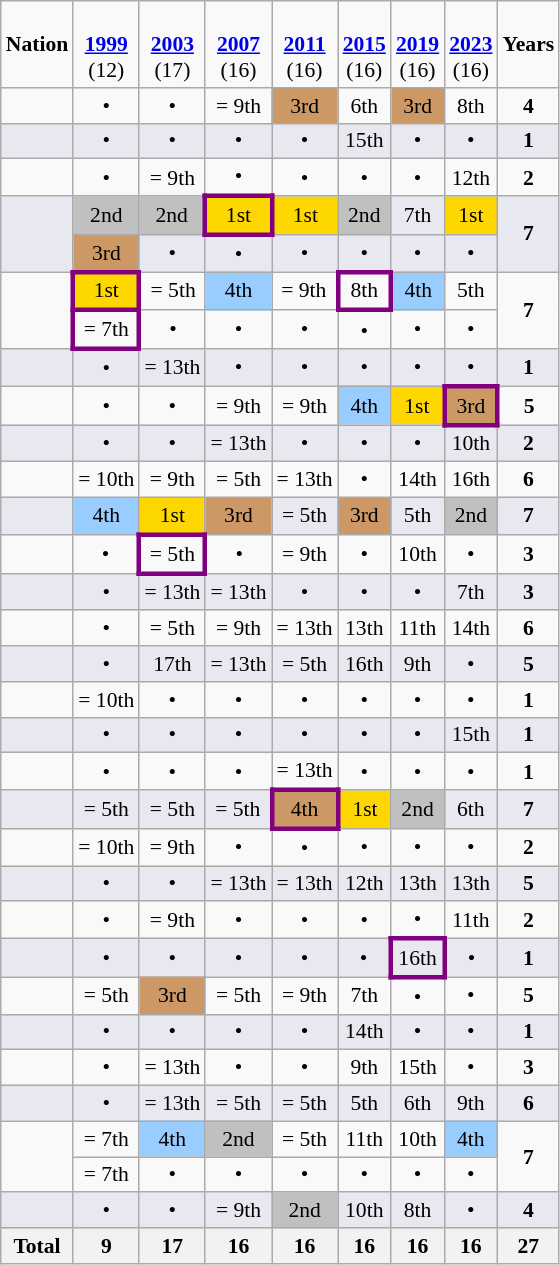<table class="wikitable shortable" style="text-align:center; font-size:90%">
<tr>
<td><strong>Nation</strong></td>
<td><strong></strong><br><strong><a href='#'>1999</a></strong><br>(12)</td>
<td><strong></strong><br><strong><a href='#'>2003</a></strong><br>(17)</td>
<td><strong></strong><br><strong><a href='#'>2007</a></strong><br>(16)</td>
<td><strong></strong><br><strong><a href='#'>2011</a></strong><br>(16)</td>
<td><strong></strong><br><strong><a href='#'>2015</a></strong><br>(16)</td>
<td><strong></strong><br><strong><a href='#'>2019</a></strong><br>(16)</td>
<td><strong></strong><br><strong><a href='#'>2023</a></strong><br>(16)</td>
<td><strong>Years</strong></td>
</tr>
<tr>
<td align="left"></td>
<td>•</td>
<td>•</td>
<td>= 9th</td>
<td bgcolor="#CC9966">3rd</td>
<td>6th</td>
<td bgcolor="#CC9966">3rd</td>
<td>8th</td>
<td><strong>4</strong></td>
</tr>
<tr bgcolor="#E8E8F0">
<td align="left"></td>
<td>•</td>
<td>•</td>
<td>•</td>
<td>•</td>
<td>15th</td>
<td>•</td>
<td>•</td>
<td><strong>1</strong></td>
</tr>
<tr>
<td align="left"></td>
<td>•</td>
<td>= 9th</td>
<td>•</td>
<td>•</td>
<td>•</td>
<td>•</td>
<td>12th</td>
<td><strong>2</strong></td>
</tr>
<tr bgcolor="#E8E8F0">
<td rowspan="2" align="left"></td>
<td bgcolor="silver">2nd</td>
<td bgcolor="silver">2nd</td>
<td style="border:3px solid purple"  bgcolor="gold">1st</td>
<td bgcolor="gold">1st</td>
<td bgcolor="silver">2nd</td>
<td>7th</td>
<td bgcolor="gold">1st</td>
<td rowspan="2"><strong>7</strong></td>
</tr>
<tr bgcolor="#E8E8F0">
<td bgcolor="#CC9966">3rd</td>
<td>•</td>
<td>•</td>
<td>•</td>
<td>•</td>
<td>•</td>
<td>•</td>
</tr>
<tr>
<td rowspan="2" align="left"></td>
<td style="border:3px solid purple"  bgcolor="gold">1st</td>
<td>= 5th</td>
<td bgcolor="#9acdff">4th</td>
<td>= 9th</td>
<td style="border:3px solid purple">8th</td>
<td bgcolor="#9acdff">4th</td>
<td>5th</td>
<td rowspan="2"><strong>7</strong></td>
</tr>
<tr>
<td style="border:3px solid purple">= 7th</td>
<td>•</td>
<td>•</td>
<td>•</td>
<td>•</td>
<td>•</td>
<td>•</td>
</tr>
<tr bgcolor="#E8E8F0">
<td align="left"></td>
<td>•</td>
<td>= 13th</td>
<td>•</td>
<td>•</td>
<td>•</td>
<td>•</td>
<td>•</td>
<td><strong>1</strong></td>
</tr>
<tr>
<td align="left"></td>
<td>•</td>
<td>•</td>
<td>= 9th</td>
<td>= 9th</td>
<td bgcolor="#9acdff">4th</td>
<td bgcolor="gold">1st</td>
<td style="border:3px solid purple" bgcolor="#CC9966">3rd</td>
<td><strong>5</strong></td>
</tr>
<tr bgcolor="#E8E8F0">
<td align="left"></td>
<td>•</td>
<td>•</td>
<td>= 13th</td>
<td>•</td>
<td>•</td>
<td>•</td>
<td>10th</td>
<td><strong>2</strong></td>
</tr>
<tr>
<td align="left"></td>
<td>= 10th</td>
<td>= 9th</td>
<td>= 5th</td>
<td>= 13th</td>
<td>•</td>
<td>14th</td>
<td>16th</td>
<td><strong>6</strong></td>
</tr>
<tr bgcolor="#E8E8F0">
<td align="left"></td>
<td bgcolor="#9acdff">4th</td>
<td bgcolor="gold">1st</td>
<td bgcolor="#CC9966">3rd</td>
<td>= 5th</td>
<td bgcolor="#CC9966">3rd</td>
<td>5th</td>
<td bgcolor="silver">2nd</td>
<td><strong>7</strong></td>
</tr>
<tr>
<td align="left"></td>
<td>•</td>
<td style="border:3px solid purple">= 5th</td>
<td>•</td>
<td>= 9th</td>
<td>•</td>
<td>10th</td>
<td>•</td>
<td><strong>3</strong></td>
</tr>
<tr bgcolor="#E8E8F0">
<td align="left"></td>
<td>•</td>
<td>= 13th</td>
<td>= 13th</td>
<td>•</td>
<td>•</td>
<td>•</td>
<td>7th</td>
<td><strong>3</strong></td>
</tr>
<tr>
<td align="left"></td>
<td>•</td>
<td>= 5th</td>
<td>= 9th</td>
<td>= 13th</td>
<td>13th</td>
<td>11th</td>
<td>14th</td>
<td><strong>6</strong></td>
</tr>
<tr bgcolor="#E8E8F0">
<td align="left"></td>
<td>•</td>
<td>17th</td>
<td>= 13th</td>
<td>= 5th</td>
<td>16th</td>
<td>9th</td>
<td>•</td>
<td><strong>5</strong></td>
</tr>
<tr>
<td align="left"></td>
<td>= 10th</td>
<td>•</td>
<td>•</td>
<td>•</td>
<td>•</td>
<td>•</td>
<td>•</td>
<td><strong>1</strong></td>
</tr>
<tr bgcolor="#E8E8F0">
<td align="left"></td>
<td>•</td>
<td>•</td>
<td>•</td>
<td>•</td>
<td>•</td>
<td>•</td>
<td>15th</td>
<td><strong>1</strong></td>
</tr>
<tr>
<td align="left"></td>
<td>•</td>
<td>•</td>
<td>•</td>
<td>= 13th</td>
<td>•</td>
<td>•</td>
<td>•</td>
<td><strong>1</strong></td>
</tr>
<tr bgcolor="#E8E8F0">
<td align="left"></td>
<td>= 5th</td>
<td>= 5th</td>
<td>= 5th</td>
<td style="border:3px solid purple" bgcolor="#CC9966" bgcolor="#9acdff">4th</td>
<td bgcolor="gold">1st</td>
<td bgcolor="silver">2nd</td>
<td>6th</td>
<td><strong>7</strong></td>
</tr>
<tr>
<td align="left"></td>
<td>= 10th</td>
<td>= 9th</td>
<td>•</td>
<td>•</td>
<td>•</td>
<td>•</td>
<td>•</td>
<td><strong>2</strong></td>
</tr>
<tr bgcolor="#E8E8F0">
<td align="left"></td>
<td>•</td>
<td>•</td>
<td>= 13th</td>
<td>= 13th</td>
<td>12th</td>
<td>13th</td>
<td>13th</td>
<td><strong>5</strong></td>
</tr>
<tr>
<td align="left"></td>
<td>•</td>
<td>= 9th</td>
<td>•</td>
<td>•</td>
<td>•</td>
<td>•</td>
<td>11th</td>
<td><strong>2</strong></td>
</tr>
<tr bgcolor="#E8E8F0">
<td align="left"></td>
<td>•</td>
<td>•</td>
<td>•</td>
<td>•</td>
<td>•</td>
<td style="border:3px solid purple">16th</td>
<td>•</td>
<td><strong>1</strong></td>
</tr>
<tr>
<td align="left"></td>
<td>= 5th</td>
<td bgcolor="#CC9966">3rd</td>
<td>= 5th</td>
<td>= 9th</td>
<td>7th</td>
<td>•</td>
<td>•</td>
<td><strong>5</strong></td>
</tr>
<tr bgcolor="#E8E8F0">
<td align="left"></td>
<td>•</td>
<td>•</td>
<td>•</td>
<td>•</td>
<td>14th</td>
<td>•</td>
<td>•</td>
<td><strong>1</strong></td>
</tr>
<tr>
<td align="left"></td>
<td>•</td>
<td>= 13th</td>
<td>•</td>
<td>•</td>
<td>9th</td>
<td>15th</td>
<td>•</td>
<td><strong>3</strong></td>
</tr>
<tr bgcolor="#E8E8F0">
<td align="left"></td>
<td>•</td>
<td>= 13th</td>
<td>= 5th</td>
<td>= 5th</td>
<td>5th</td>
<td>6th</td>
<td>9th</td>
<td><strong>6</strong></td>
</tr>
<tr>
<td rowspan="2" align="left"></td>
<td>= 7th</td>
<td bgcolor="#9acdff">4th</td>
<td bgcolor="silver">2nd</td>
<td>= 5th</td>
<td>11th</td>
<td>10th</td>
<td bgcolor="#9acdff">4th</td>
<td rowspan="2"><strong>7</strong></td>
</tr>
<tr>
<td>= 7th</td>
<td>•</td>
<td>•</td>
<td>•</td>
<td>•</td>
<td>•</td>
<td>•</td>
</tr>
<tr bgcolor="#E8E8F0">
<td align="left"></td>
<td>•</td>
<td>•</td>
<td>= 9th</td>
<td bgcolor="silver">2nd</td>
<td>10th</td>
<td>8th</td>
<td>•</td>
<td><strong>4</strong></td>
</tr>
<tr>
<th>Total</th>
<th>9</th>
<th>17</th>
<th>16</th>
<th>16</th>
<th>16</th>
<th>16</th>
<th>16</th>
<th>27</th>
</tr>
</table>
